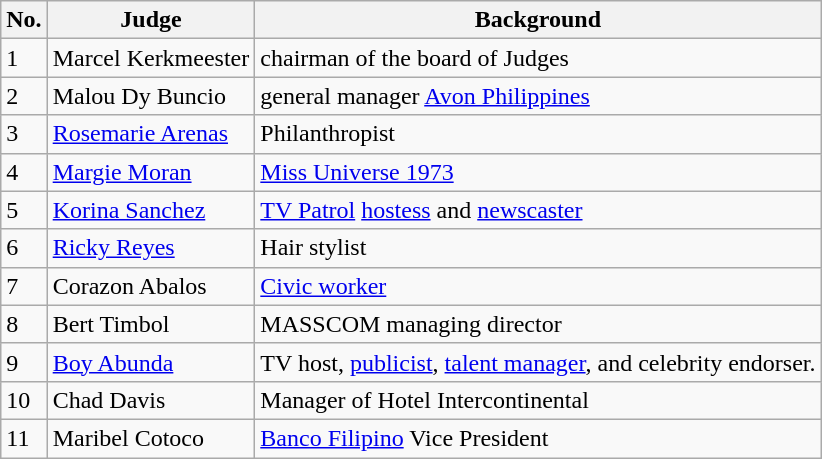<table class="wikitable sortable">
<tr>
<th>No.</th>
<th>Judge</th>
<th>Background</th>
</tr>
<tr>
<td>1</td>
<td>Marcel Kerkmeester</td>
<td>chairman of the board of Judges</td>
</tr>
<tr>
<td>2</td>
<td>Malou Dy Buncio</td>
<td>general manager <a href='#'>Avon Philippines</a></td>
</tr>
<tr>
<td>3</td>
<td><a href='#'>Rosemarie Arenas</a></td>
<td>Philanthropist</td>
</tr>
<tr>
<td>4</td>
<td><a href='#'>Margie Moran</a></td>
<td><a href='#'>Miss Universe 1973</a></td>
</tr>
<tr>
<td>5</td>
<td><a href='#'>Korina Sanchez</a></td>
<td><a href='#'>TV Patrol</a> <a href='#'>hostess</a> and <a href='#'>newscaster</a></td>
</tr>
<tr>
<td>6</td>
<td><a href='#'>Ricky Reyes</a></td>
<td>Hair stylist</td>
</tr>
<tr>
<td>7</td>
<td>Corazon Abalos</td>
<td><a href='#'>Civic worker</a></td>
</tr>
<tr>
<td>8</td>
<td>Bert Timbol</td>
<td>MASSCOM managing director</td>
</tr>
<tr>
<td>9</td>
<td><a href='#'>Boy Abunda</a></td>
<td>TV host, <a href='#'>publicist</a>, <a href='#'>talent manager</a>, and celebrity endorser.</td>
</tr>
<tr>
<td>10</td>
<td>Chad Davis</td>
<td>Manager of Hotel Intercontinental</td>
</tr>
<tr>
<td>11</td>
<td>Maribel Cotoco</td>
<td><a href='#'>Banco Filipino</a> Vice President</td>
</tr>
</table>
